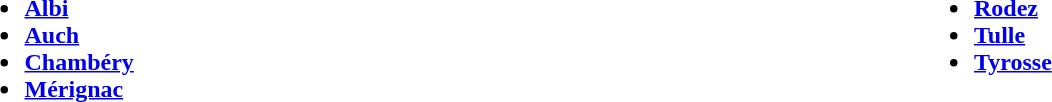<table width="100%" border=0>
<tr valign=top>
<td width="50%"><br><ul><li><strong><a href='#'>Albi</a></strong></li><li><strong><a href='#'>Auch</a></strong></li><li><strong><a href='#'>Chambéry</a></strong></li><li><strong><a href='#'>Mérignac</a></strong></li></ul></td>
<td width="3"></td>
<td width="50%"><br><ul><li><strong><a href='#'>Rodez</a></strong></li><li><strong><a href='#'>Tulle</a></strong></li><li><strong><a href='#'>Tyrosse</a></strong></li></ul></td>
</tr>
<tr valign=top>
<td colspan=3></td>
</tr>
</table>
